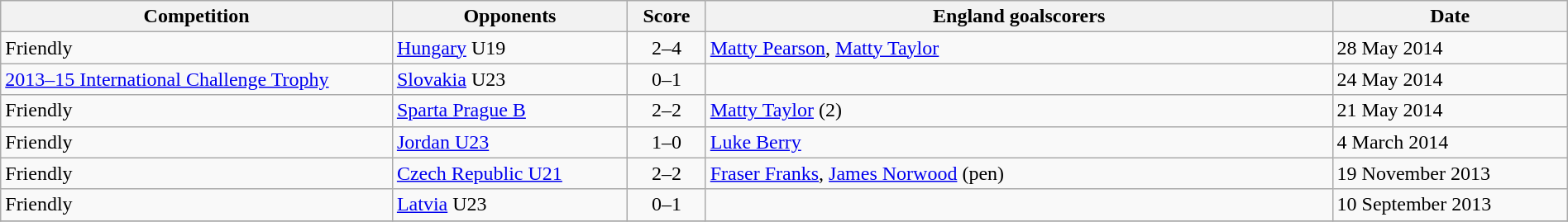<table class="wikitable" style="width:100%;">
<tr>
<th width=25%>Competition</th>
<th width=15%>Opponents</th>
<th width=5%>Score</th>
<th width=40%>England goalscorers</th>
<th width=15%>Date</th>
</tr>
<tr>
<td>Friendly</td>
<td><a href='#'>Hungary</a> U19</td>
<td align="center">2–4</td>
<td><a href='#'>Matty Pearson</a>, <a href='#'>Matty Taylor</a></td>
<td>28 May 2014</td>
</tr>
<tr>
<td><a href='#'>2013–15 International Challenge Trophy</a></td>
<td><a href='#'>Slovakia</a> U23</td>
<td align="center">0–1</td>
<td></td>
<td>24 May 2014</td>
</tr>
<tr>
<td>Friendly</td>
<td><a href='#'>Sparta Prague B</a></td>
<td align="center">2–2</td>
<td><a href='#'>Matty Taylor</a> (2)</td>
<td>21 May 2014</td>
</tr>
<tr>
<td>Friendly</td>
<td><a href='#'>Jordan U23</a></td>
<td align="center">1–0</td>
<td><a href='#'>Luke Berry</a></td>
<td>4 March 2014</td>
</tr>
<tr>
<td>Friendly</td>
<td><a href='#'>Czech Republic U21</a></td>
<td align="center">2–2</td>
<td><a href='#'>Fraser Franks</a>, <a href='#'>James Norwood</a> (pen)</td>
<td>19 November 2013 </td>
</tr>
<tr>
<td>Friendly</td>
<td><a href='#'>Latvia</a> U23</td>
<td align="center">0–1</td>
<td></td>
<td>10 September 2013 </td>
</tr>
<tr>
</tr>
</table>
